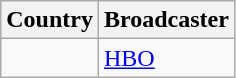<table class="wikitable">
<tr>
<th align=center>Country</th>
<th align=center>Broadcaster</th>
</tr>
<tr>
<td></td>
<td><a href='#'>HBO</a></td>
</tr>
</table>
